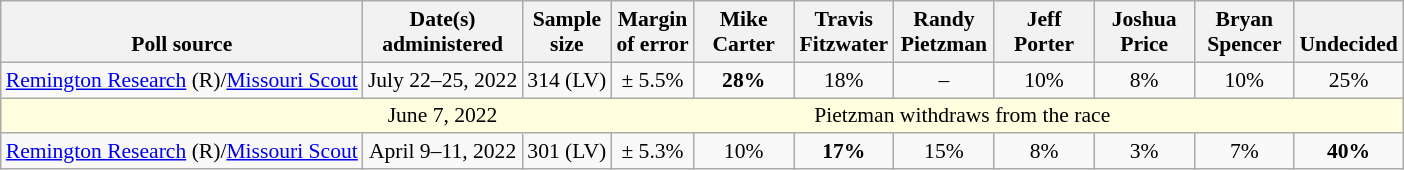<table class="wikitable" style="font-size:90%;text-align:center;">
<tr valign="bottom">
<th>Poll source</th>
<th>Date(s)<br>administered</th>
<th>Sample<br>size</th>
<th>Margin<br>of error</th>
<th style="width:60px;">Mike<br>Carter</th>
<th style="width:60px;">Travis<br>Fitzwater</th>
<th style="width:60px;">Randy<br>Pietzman</th>
<th style="width:60px;">Jeff<br>Porter</th>
<th style="width:60px;">Joshua<br>Price</th>
<th style="width:60px;">Bryan<br>Spencer</th>
<th>Undecided</th>
</tr>
<tr>
<td style="text-align:left;"><a href='#'>Remington Research</a> (R)/<a href='#'>Missouri Scout</a></td>
<td>July 22–25, 2022</td>
<td>314 (LV)</td>
<td>± 5.5%</td>
<td><strong>28%</strong></td>
<td>18%</td>
<td>–</td>
<td>10%</td>
<td>8%</td>
<td>10%</td>
<td>25%</td>
</tr>
<tr style="background:lightyellow;">
<td style="border-right-style:hidden; background:lightyellow;"></td>
<td style="border-right-style:hidden; ">June 7, 2022</td>
<td colspan="9">Pietzman withdraws from the race</td>
</tr>
<tr>
<td style="text-align:left;"><a href='#'>Remington Research</a> (R)/<a href='#'>Missouri Scout</a></td>
<td>April 9–11, 2022</td>
<td>301 (LV)</td>
<td>± 5.3%</td>
<td>10%</td>
<td><strong>17%</strong></td>
<td>15%</td>
<td>8%</td>
<td>3%</td>
<td>7%</td>
<td><strong>40%</strong></td>
</tr>
</table>
